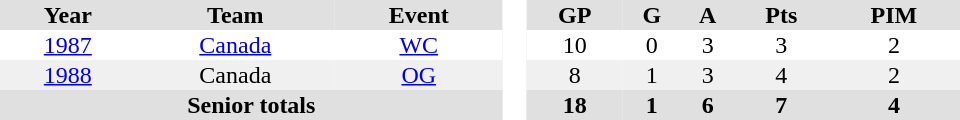<table border="0" cellpadding="1" cellspacing="0" style="text-align:center; width:40em">
<tr ALIGN="center" bgcolor="#e0e0e0">
<th>Year</th>
<th>Team</th>
<th>Event</th>
<th rowspan="99" bgcolor="#ffffff"> </th>
<th>GP</th>
<th>G</th>
<th>A</th>
<th>Pts</th>
<th>PIM</th>
</tr>
<tr>
<td><a href='#'>1987</a></td>
<td><a href='#'>Canada</a></td>
<td><a href='#'>WC</a></td>
<td>10</td>
<td>0</td>
<td>3</td>
<td>3</td>
<td>2</td>
</tr>
<tr bgcolor="#f0f0f0">
<td><a href='#'>1988</a></td>
<td>Canada</td>
<td><a href='#'>OG</a></td>
<td>8</td>
<td>1</td>
<td>3</td>
<td>4</td>
<td>2</td>
</tr>
<tr bgcolor="#e0e0e0">
<th colspan=3>Senior totals</th>
<th>18</th>
<th>1</th>
<th>6</th>
<th>7</th>
<th>4</th>
</tr>
</table>
